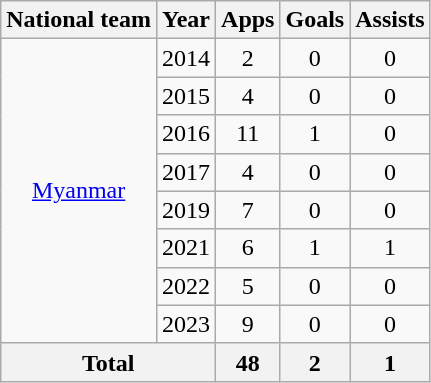<table class=wikitable style=text-align:center>
<tr>
<th>National team</th>
<th>Year</th>
<th>Apps</th>
<th>Goals</th>
<th>Assists</th>
</tr>
<tr>
<td rowspan=8><a href='#'>Myanmar</a></td>
<td>2014</td>
<td>2</td>
<td>0</td>
<td>0</td>
</tr>
<tr>
<td>2015</td>
<td>4</td>
<td>0</td>
<td>0</td>
</tr>
<tr>
<td>2016</td>
<td>11</td>
<td>1</td>
<td>0</td>
</tr>
<tr>
<td>2017</td>
<td>4</td>
<td>0</td>
<td>0</td>
</tr>
<tr>
<td>2019</td>
<td>7</td>
<td>0</td>
<td>0</td>
</tr>
<tr>
<td>2021</td>
<td>6</td>
<td>1</td>
<td>1</td>
</tr>
<tr>
<td>2022</td>
<td>5</td>
<td>0</td>
<td>0</td>
</tr>
<tr>
<td>2023</td>
<td>9</td>
<td>0</td>
<td>0</td>
</tr>
<tr>
<th colspan=2>Total</th>
<th>48</th>
<th>2</th>
<th>1</th>
</tr>
</table>
